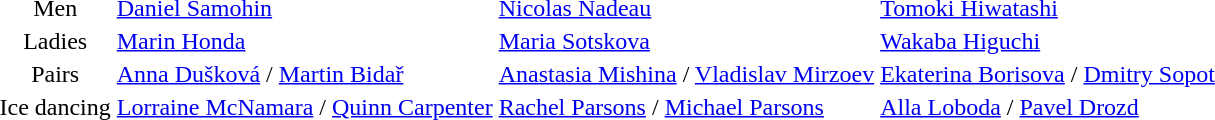<table>
<tr>
<td align=center>Men</td>
<td> <a href='#'>Daniel Samohin</a></td>
<td> <a href='#'>Nicolas Nadeau</a></td>
<td> <a href='#'>Tomoki Hiwatashi</a></td>
</tr>
<tr>
<td align=center>Ladies</td>
<td> <a href='#'>Marin Honda</a></td>
<td> <a href='#'>Maria Sotskova</a></td>
<td> <a href='#'>Wakaba Higuchi</a></td>
</tr>
<tr>
<td align=center>Pairs</td>
<td> <a href='#'>Anna Dušková</a> / <a href='#'>Martin Bidař</a></td>
<td> <a href='#'>Anastasia Mishina</a> / <a href='#'>Vladislav Mirzoev</a></td>
<td> <a href='#'>Ekaterina Borisova</a> / <a href='#'>Dmitry Sopot</a></td>
</tr>
<tr>
<td align=center>Ice dancing</td>
<td> <a href='#'>Lorraine McNamara</a> / <a href='#'>Quinn Carpenter</a></td>
<td> <a href='#'>Rachel Parsons</a> / <a href='#'>Michael Parsons</a></td>
<td> <a href='#'>Alla Loboda</a> / <a href='#'>Pavel Drozd</a></td>
</tr>
</table>
